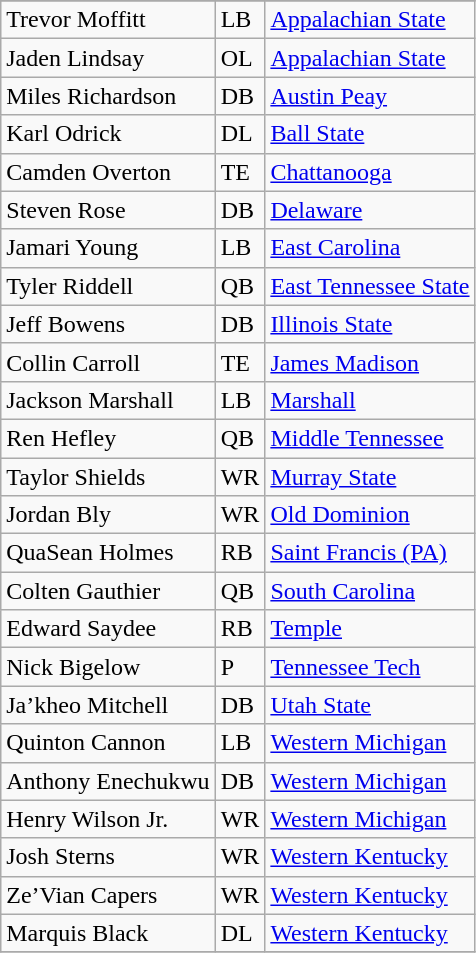<table class="wikitable">
<tr>
</tr>
<tr>
<td>Trevor Moffitt</td>
<td>LB</td>
<td><a href='#'>Appalachian State</a></td>
</tr>
<tr>
<td>Jaden Lindsay</td>
<td>OL</td>
<td><a href='#'>Appalachian State</a></td>
</tr>
<tr>
<td>Miles Richardson</td>
<td>DB</td>
<td><a href='#'>Austin Peay</a></td>
</tr>
<tr>
<td>Karl Odrick</td>
<td>DL</td>
<td><a href='#'>Ball State</a></td>
</tr>
<tr>
<td>Camden Overton</td>
<td>TE</td>
<td><a href='#'>Chattanooga</a></td>
</tr>
<tr>
<td>Steven Rose</td>
<td>DB</td>
<td><a href='#'>Delaware</a></td>
</tr>
<tr>
<td>Jamari Young</td>
<td>LB</td>
<td><a href='#'>East Carolina</a></td>
</tr>
<tr>
<td>Tyler Riddell</td>
<td>QB</td>
<td><a href='#'>East Tennessee State</a></td>
</tr>
<tr>
<td>Jeff Bowens</td>
<td>DB</td>
<td><a href='#'>Illinois State</a></td>
</tr>
<tr>
<td>Collin Carroll</td>
<td>TE</td>
<td><a href='#'>James Madison</a></td>
</tr>
<tr>
<td>Jackson Marshall</td>
<td>LB</td>
<td><a href='#'>Marshall</a></td>
</tr>
<tr>
<td>Ren Hefley</td>
<td>QB</td>
<td><a href='#'>Middle Tennessee</a></td>
</tr>
<tr>
<td>Taylor Shields</td>
<td>WR</td>
<td><a href='#'>Murray State</a></td>
</tr>
<tr>
<td>Jordan Bly</td>
<td>WR</td>
<td><a href='#'>Old Dominion</a></td>
</tr>
<tr>
<td>QuaSean Holmes</td>
<td>RB</td>
<td><a href='#'>Saint Francis (PA)</a></td>
</tr>
<tr>
<td>Colten Gauthier</td>
<td>QB</td>
<td><a href='#'>South Carolina</a></td>
</tr>
<tr>
<td>Edward Saydee</td>
<td>RB</td>
<td><a href='#'>Temple</a></td>
</tr>
<tr>
<td>Nick Bigelow</td>
<td>P</td>
<td><a href='#'>Tennessee Tech</a></td>
</tr>
<tr>
<td>Ja’kheo Mitchell</td>
<td>DB</td>
<td><a href='#'>Utah State</a></td>
</tr>
<tr>
<td>Quinton Cannon</td>
<td>LB</td>
<td><a href='#'>Western Michigan</a></td>
</tr>
<tr>
<td>Anthony Enechukwu</td>
<td>DB</td>
<td><a href='#'>Western Michigan</a></td>
</tr>
<tr>
<td>Henry Wilson Jr.</td>
<td>WR</td>
<td><a href='#'>Western Michigan</a></td>
</tr>
<tr>
<td>Josh Sterns</td>
<td>WR</td>
<td><a href='#'>Western Kentucky</a></td>
</tr>
<tr>
<td>Ze’Vian Capers</td>
<td>WR</td>
<td><a href='#'>Western Kentucky</a></td>
</tr>
<tr>
<td>Marquis Black</td>
<td>DL</td>
<td><a href='#'>Western Kentucky</a></td>
</tr>
<tr>
</tr>
</table>
